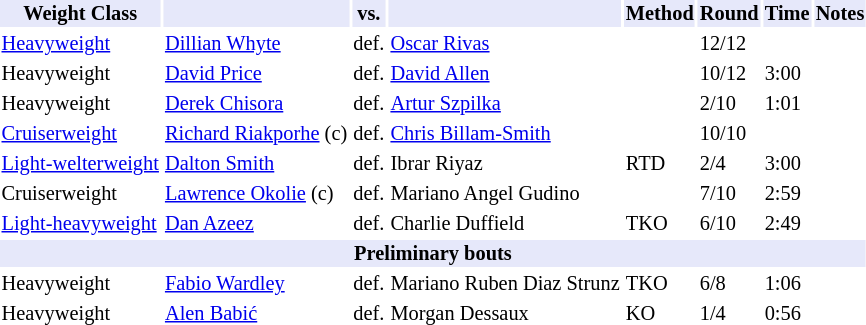<table class="toccolours" style="font-size: 85%;">
<tr>
<th style="background:#e6e8fa; color:#000; text-align:center;">Weight Class</th>
<th style="background:#e6e8fa; color:#000; text-align:center;"></th>
<th style="background:#e6e8fa; color:#000; text-align:center;">vs.</th>
<th style="background:#e6e8fa; color:#000; text-align:center;"></th>
<th style="background:#e6e8fa; color:#000; text-align:center;">Method</th>
<th style="background:#e6e8fa; color:#000; text-align:center;">Round</th>
<th style="background:#e6e8fa; color:#000; text-align:center;">Time</th>
<th style="background:#e6e8fa; color:#000; text-align:center;">Notes</th>
</tr>
<tr>
<td><a href='#'>Heavyweight</a></td>
<td><a href='#'>Dillian Whyte</a></td>
<td>def.</td>
<td><a href='#'>Oscar Rivas</a></td>
<td></td>
<td>12/12</td>
<td></td>
<td></td>
</tr>
<tr>
<td>Heavyweight</td>
<td><a href='#'>David Price</a></td>
<td>def.</td>
<td><a href='#'>David Allen</a></td>
<td></td>
<td>10/12</td>
<td>3:00</td>
<td></td>
</tr>
<tr>
<td>Heavyweight</td>
<td><a href='#'>Derek Chisora</a></td>
<td>def.</td>
<td><a href='#'>Artur Szpilka</a></td>
<td></td>
<td>2/10</td>
<td>1:01</td>
<td></td>
</tr>
<tr>
<td><a href='#'>Cruiserweight</a></td>
<td><a href='#'>Richard Riakporhe</a> (c)</td>
<td>def.</td>
<td><a href='#'>Chris Billam-Smith</a></td>
<td></td>
<td>10/10</td>
<td></td>
<td></td>
</tr>
<tr>
<td><a href='#'>Light-welterweight</a></td>
<td><a href='#'>Dalton Smith</a></td>
<td>def.</td>
<td>Ibrar Riyaz</td>
<td>RTD</td>
<td>2/4</td>
<td>3:00</td>
<td></td>
</tr>
<tr>
<td>Cruiserweight</td>
<td><a href='#'>Lawrence Okolie</a> (c)</td>
<td>def.</td>
<td>Mariano Angel Gudino</td>
<td></td>
<td>7/10</td>
<td>2:59</td>
<td></td>
</tr>
<tr>
<td><a href='#'>Light-heavyweight</a></td>
<td><a href='#'>Dan Azeez</a></td>
<td>def.</td>
<td>Charlie Duffield</td>
<td>TKO</td>
<td>6/10</td>
<td>2:49</td>
<td></td>
</tr>
<tr>
<th colspan="8" style="background-color: #e6e8fa;">Preliminary bouts</th>
</tr>
<tr>
<td>Heavyweight</td>
<td><a href='#'>Fabio Wardley</a></td>
<td>def.</td>
<td>Mariano Ruben Diaz Strunz</td>
<td>TKO</td>
<td>6/8</td>
<td>1:06</td>
<td></td>
</tr>
<tr>
<td>Heavyweight</td>
<td><a href='#'>Alen Babić</a></td>
<td>def.</td>
<td>Morgan Dessaux</td>
<td>KO</td>
<td>1/4</td>
<td>0:56</td>
<td></td>
<td></td>
</tr>
</table>
